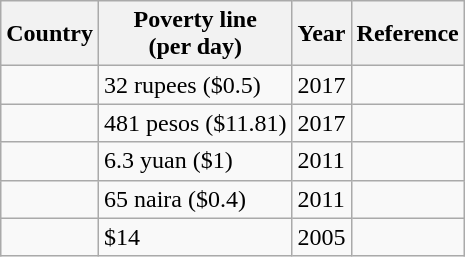<table class="wikitable floatright" style="text-align: centre;">
<tr>
<th>Country</th>
<th>Poverty line<br>(per day)</th>
<th>Year</th>
<th>Reference</th>
</tr>
<tr>
<td></td>
<td>32 rupees ($0.5)</td>
<td>2017</td>
<td></td>
</tr>
<tr>
<td></td>
<td>481 pesos ($11.81)</td>
<td>2017</td>
<td></td>
</tr>
<tr>
<td></td>
<td>6.3 yuan ($1)</td>
<td>2011</td>
<td></td>
</tr>
<tr>
<td></td>
<td>65 naira ($0.4)</td>
<td>2011</td>
<td></td>
</tr>
<tr>
<td></td>
<td>$14</td>
<td>2005</td>
<td></td>
</tr>
</table>
